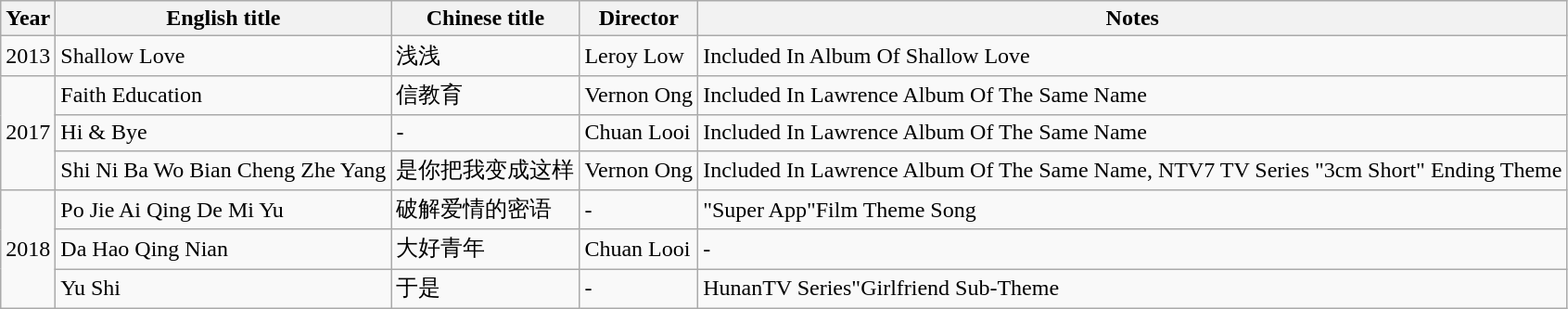<table class="wikitable sortable">
<tr>
<th>Year</th>
<th>English title</th>
<th>Chinese title</th>
<th>Director</th>
<th class="unsortable">Notes</th>
</tr>
<tr>
<td>2013</td>
<td>Shallow Love</td>
<td>浅浅</td>
<td>Leroy Low</td>
<td>Included In Album Of Shallow Love</td>
</tr>
<tr>
<td rowspan=3>2017</td>
<td>Faith Education</td>
<td>信教育</td>
<td>Vernon Ong</td>
<td>Included In Lawrence Album Of The Same Name</td>
</tr>
<tr>
<td>Hi & Bye</td>
<td>-</td>
<td>Chuan Looi</td>
<td>Included In Lawrence Album Of The Same Name</td>
</tr>
<tr>
<td>Shi Ni Ba Wo Bian Cheng Zhe Yang</td>
<td>是你把我变成这样</td>
<td>Vernon Ong</td>
<td>Included In Lawrence Album Of The Same Name, NTV7 TV Series "3cm Short" Ending Theme</td>
</tr>
<tr>
<td rowspan=3>2018</td>
<td>Po Jie Ai Qing De Mi Yu</td>
<td>破解爱情的密语</td>
<td>-</td>
<td>"Super App"Film Theme Song</td>
</tr>
<tr>
<td>Da Hao Qing Nian</td>
<td>大好青年</td>
<td>Chuan Looi</td>
<td>-</td>
</tr>
<tr>
<td>Yu Shi</td>
<td>于是</td>
<td>-</td>
<td>HunanTV Series"Girlfriend Sub-Theme</td>
</tr>
</table>
